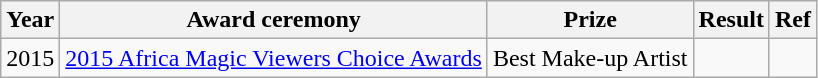<table class ="wikitable">
<tr>
<th>Year</th>
<th>Award ceremony</th>
<th>Prize</th>
<th>Result</th>
<th>Ref</th>
</tr>
<tr>
<td>2015</td>
<td><a href='#'>2015 Africa Magic Viewers Choice Awards</a></td>
<td>Best Make-up Artist</td>
<td></td>
<td></td>
</tr>
</table>
